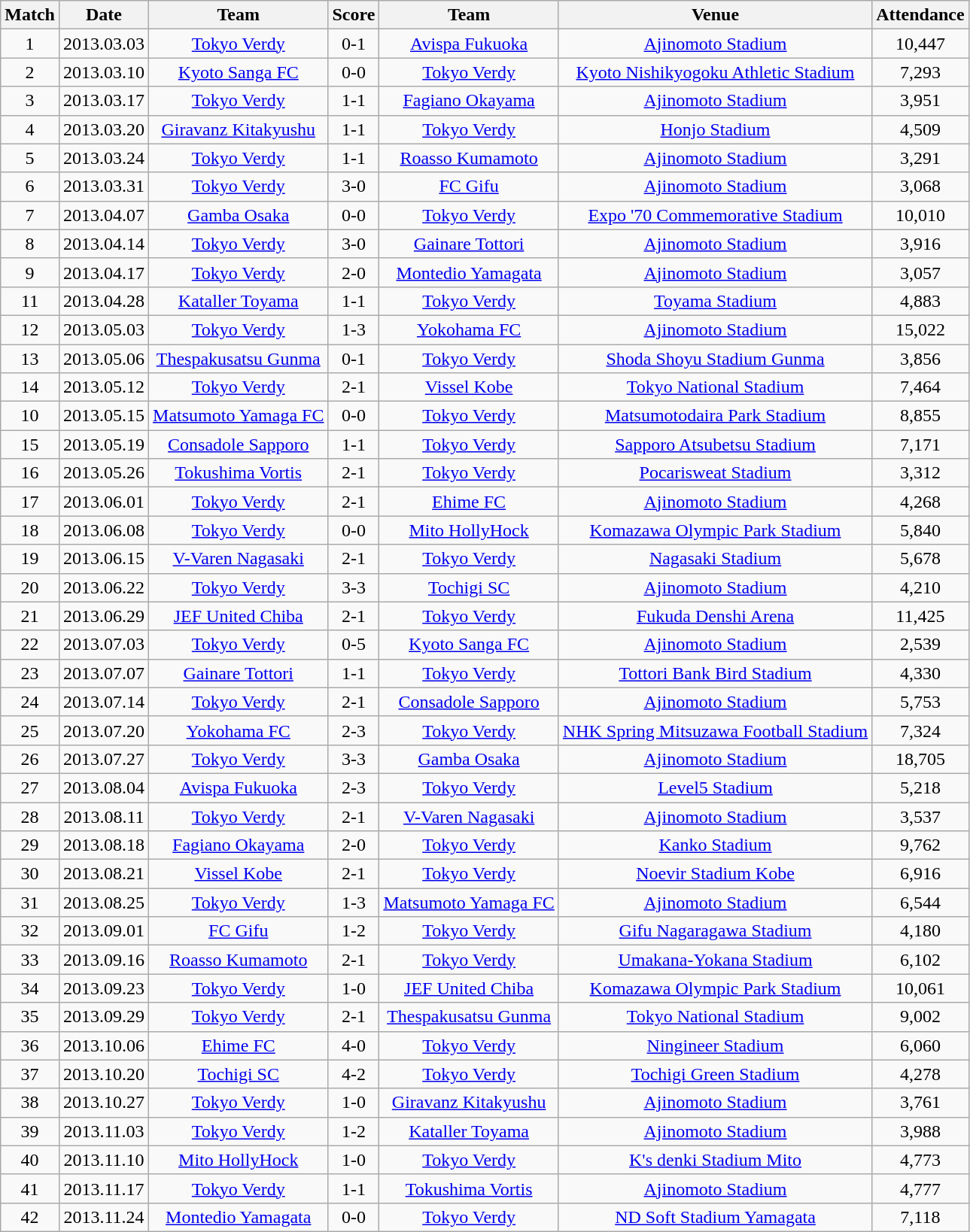<table class="wikitable" style="text-align:center;">
<tr>
<th>Match</th>
<th>Date</th>
<th>Team</th>
<th>Score</th>
<th>Team</th>
<th>Venue</th>
<th>Attendance</th>
</tr>
<tr>
<td>1</td>
<td>2013.03.03</td>
<td><a href='#'>Tokyo Verdy</a></td>
<td>0-1</td>
<td><a href='#'>Avispa Fukuoka</a></td>
<td><a href='#'>Ajinomoto Stadium</a></td>
<td>10,447</td>
</tr>
<tr>
<td>2</td>
<td>2013.03.10</td>
<td><a href='#'>Kyoto Sanga FC</a></td>
<td>0-0</td>
<td><a href='#'>Tokyo Verdy</a></td>
<td><a href='#'>Kyoto Nishikyogoku Athletic Stadium</a></td>
<td>7,293</td>
</tr>
<tr>
<td>3</td>
<td>2013.03.17</td>
<td><a href='#'>Tokyo Verdy</a></td>
<td>1-1</td>
<td><a href='#'>Fagiano Okayama</a></td>
<td><a href='#'>Ajinomoto Stadium</a></td>
<td>3,951</td>
</tr>
<tr>
<td>4</td>
<td>2013.03.20</td>
<td><a href='#'>Giravanz Kitakyushu</a></td>
<td>1-1</td>
<td><a href='#'>Tokyo Verdy</a></td>
<td><a href='#'>Honjo Stadium</a></td>
<td>4,509</td>
</tr>
<tr>
<td>5</td>
<td>2013.03.24</td>
<td><a href='#'>Tokyo Verdy</a></td>
<td>1-1</td>
<td><a href='#'>Roasso Kumamoto</a></td>
<td><a href='#'>Ajinomoto Stadium</a></td>
<td>3,291</td>
</tr>
<tr>
<td>6</td>
<td>2013.03.31</td>
<td><a href='#'>Tokyo Verdy</a></td>
<td>3-0</td>
<td><a href='#'>FC Gifu</a></td>
<td><a href='#'>Ajinomoto Stadium</a></td>
<td>3,068</td>
</tr>
<tr>
<td>7</td>
<td>2013.04.07</td>
<td><a href='#'>Gamba Osaka</a></td>
<td>0-0</td>
<td><a href='#'>Tokyo Verdy</a></td>
<td><a href='#'>Expo '70 Commemorative Stadium</a></td>
<td>10,010</td>
</tr>
<tr>
<td>8</td>
<td>2013.04.14</td>
<td><a href='#'>Tokyo Verdy</a></td>
<td>3-0</td>
<td><a href='#'>Gainare Tottori</a></td>
<td><a href='#'>Ajinomoto Stadium</a></td>
<td>3,916</td>
</tr>
<tr>
<td>9</td>
<td>2013.04.17</td>
<td><a href='#'>Tokyo Verdy</a></td>
<td>2-0</td>
<td><a href='#'>Montedio Yamagata</a></td>
<td><a href='#'>Ajinomoto Stadium</a></td>
<td>3,057</td>
</tr>
<tr>
<td>11</td>
<td>2013.04.28</td>
<td><a href='#'>Kataller Toyama</a></td>
<td>1-1</td>
<td><a href='#'>Tokyo Verdy</a></td>
<td><a href='#'>Toyama Stadium</a></td>
<td>4,883</td>
</tr>
<tr>
<td>12</td>
<td>2013.05.03</td>
<td><a href='#'>Tokyo Verdy</a></td>
<td>1-3</td>
<td><a href='#'>Yokohama FC</a></td>
<td><a href='#'>Ajinomoto Stadium</a></td>
<td>15,022</td>
</tr>
<tr>
<td>13</td>
<td>2013.05.06</td>
<td><a href='#'>Thespakusatsu Gunma</a></td>
<td>0-1</td>
<td><a href='#'>Tokyo Verdy</a></td>
<td><a href='#'>Shoda Shoyu Stadium Gunma</a></td>
<td>3,856</td>
</tr>
<tr>
<td>14</td>
<td>2013.05.12</td>
<td><a href='#'>Tokyo Verdy</a></td>
<td>2-1</td>
<td><a href='#'>Vissel Kobe</a></td>
<td><a href='#'>Tokyo National Stadium</a></td>
<td>7,464</td>
</tr>
<tr>
<td>10</td>
<td>2013.05.15</td>
<td><a href='#'>Matsumoto Yamaga FC</a></td>
<td>0-0</td>
<td><a href='#'>Tokyo Verdy</a></td>
<td><a href='#'>Matsumotodaira Park Stadium</a></td>
<td>8,855</td>
</tr>
<tr>
<td>15</td>
<td>2013.05.19</td>
<td><a href='#'>Consadole Sapporo</a></td>
<td>1-1</td>
<td><a href='#'>Tokyo Verdy</a></td>
<td><a href='#'>Sapporo Atsubetsu Stadium</a></td>
<td>7,171</td>
</tr>
<tr>
<td>16</td>
<td>2013.05.26</td>
<td><a href='#'>Tokushima Vortis</a></td>
<td>2-1</td>
<td><a href='#'>Tokyo Verdy</a></td>
<td><a href='#'>Pocarisweat Stadium</a></td>
<td>3,312</td>
</tr>
<tr>
<td>17</td>
<td>2013.06.01</td>
<td><a href='#'>Tokyo Verdy</a></td>
<td>2-1</td>
<td><a href='#'>Ehime FC</a></td>
<td><a href='#'>Ajinomoto Stadium</a></td>
<td>4,268</td>
</tr>
<tr>
<td>18</td>
<td>2013.06.08</td>
<td><a href='#'>Tokyo Verdy</a></td>
<td>0-0</td>
<td><a href='#'>Mito HollyHock</a></td>
<td><a href='#'>Komazawa Olympic Park Stadium</a></td>
<td>5,840</td>
</tr>
<tr>
<td>19</td>
<td>2013.06.15</td>
<td><a href='#'>V-Varen Nagasaki</a></td>
<td>2-1</td>
<td><a href='#'>Tokyo Verdy</a></td>
<td><a href='#'>Nagasaki Stadium</a></td>
<td>5,678</td>
</tr>
<tr>
<td>20</td>
<td>2013.06.22</td>
<td><a href='#'>Tokyo Verdy</a></td>
<td>3-3</td>
<td><a href='#'>Tochigi SC</a></td>
<td><a href='#'>Ajinomoto Stadium</a></td>
<td>4,210</td>
</tr>
<tr>
<td>21</td>
<td>2013.06.29</td>
<td><a href='#'>JEF United Chiba</a></td>
<td>2-1</td>
<td><a href='#'>Tokyo Verdy</a></td>
<td><a href='#'>Fukuda Denshi Arena</a></td>
<td>11,425</td>
</tr>
<tr>
<td>22</td>
<td>2013.07.03</td>
<td><a href='#'>Tokyo Verdy</a></td>
<td>0-5</td>
<td><a href='#'>Kyoto Sanga FC</a></td>
<td><a href='#'>Ajinomoto Stadium</a></td>
<td>2,539</td>
</tr>
<tr>
<td>23</td>
<td>2013.07.07</td>
<td><a href='#'>Gainare Tottori</a></td>
<td>1-1</td>
<td><a href='#'>Tokyo Verdy</a></td>
<td><a href='#'>Tottori Bank Bird Stadium</a></td>
<td>4,330</td>
</tr>
<tr>
<td>24</td>
<td>2013.07.14</td>
<td><a href='#'>Tokyo Verdy</a></td>
<td>2-1</td>
<td><a href='#'>Consadole Sapporo</a></td>
<td><a href='#'>Ajinomoto Stadium</a></td>
<td>5,753</td>
</tr>
<tr>
<td>25</td>
<td>2013.07.20</td>
<td><a href='#'>Yokohama FC</a></td>
<td>2-3</td>
<td><a href='#'>Tokyo Verdy</a></td>
<td><a href='#'>NHK Spring Mitsuzawa Football Stadium</a></td>
<td>7,324</td>
</tr>
<tr>
<td>26</td>
<td>2013.07.27</td>
<td><a href='#'>Tokyo Verdy</a></td>
<td>3-3</td>
<td><a href='#'>Gamba Osaka</a></td>
<td><a href='#'>Ajinomoto Stadium</a></td>
<td>18,705</td>
</tr>
<tr>
<td>27</td>
<td>2013.08.04</td>
<td><a href='#'>Avispa Fukuoka</a></td>
<td>2-3</td>
<td><a href='#'>Tokyo Verdy</a></td>
<td><a href='#'>Level5 Stadium</a></td>
<td>5,218</td>
</tr>
<tr>
<td>28</td>
<td>2013.08.11</td>
<td><a href='#'>Tokyo Verdy</a></td>
<td>2-1</td>
<td><a href='#'>V-Varen Nagasaki</a></td>
<td><a href='#'>Ajinomoto Stadium</a></td>
<td>3,537</td>
</tr>
<tr>
<td>29</td>
<td>2013.08.18</td>
<td><a href='#'>Fagiano Okayama</a></td>
<td>2-0</td>
<td><a href='#'>Tokyo Verdy</a></td>
<td><a href='#'>Kanko Stadium</a></td>
<td>9,762</td>
</tr>
<tr>
<td>30</td>
<td>2013.08.21</td>
<td><a href='#'>Vissel Kobe</a></td>
<td>2-1</td>
<td><a href='#'>Tokyo Verdy</a></td>
<td><a href='#'>Noevir Stadium Kobe</a></td>
<td>6,916</td>
</tr>
<tr>
<td>31</td>
<td>2013.08.25</td>
<td><a href='#'>Tokyo Verdy</a></td>
<td>1-3</td>
<td><a href='#'>Matsumoto Yamaga FC</a></td>
<td><a href='#'>Ajinomoto Stadium</a></td>
<td>6,544</td>
</tr>
<tr>
<td>32</td>
<td>2013.09.01</td>
<td><a href='#'>FC Gifu</a></td>
<td>1-2</td>
<td><a href='#'>Tokyo Verdy</a></td>
<td><a href='#'>Gifu Nagaragawa Stadium</a></td>
<td>4,180</td>
</tr>
<tr>
<td>33</td>
<td>2013.09.16</td>
<td><a href='#'>Roasso Kumamoto</a></td>
<td>2-1</td>
<td><a href='#'>Tokyo Verdy</a></td>
<td><a href='#'>Umakana-Yokana Stadium</a></td>
<td>6,102</td>
</tr>
<tr>
<td>34</td>
<td>2013.09.23</td>
<td><a href='#'>Tokyo Verdy</a></td>
<td>1-0</td>
<td><a href='#'>JEF United Chiba</a></td>
<td><a href='#'>Komazawa Olympic Park Stadium</a></td>
<td>10,061</td>
</tr>
<tr>
<td>35</td>
<td>2013.09.29</td>
<td><a href='#'>Tokyo Verdy</a></td>
<td>2-1</td>
<td><a href='#'>Thespakusatsu Gunma</a></td>
<td><a href='#'>Tokyo National Stadium</a></td>
<td>9,002</td>
</tr>
<tr>
<td>36</td>
<td>2013.10.06</td>
<td><a href='#'>Ehime FC</a></td>
<td>4-0</td>
<td><a href='#'>Tokyo Verdy</a></td>
<td><a href='#'>Ningineer Stadium</a></td>
<td>6,060</td>
</tr>
<tr>
<td>37</td>
<td>2013.10.20</td>
<td><a href='#'>Tochigi SC</a></td>
<td>4-2</td>
<td><a href='#'>Tokyo Verdy</a></td>
<td><a href='#'>Tochigi Green Stadium</a></td>
<td>4,278</td>
</tr>
<tr>
<td>38</td>
<td>2013.10.27</td>
<td><a href='#'>Tokyo Verdy</a></td>
<td>1-0</td>
<td><a href='#'>Giravanz Kitakyushu</a></td>
<td><a href='#'>Ajinomoto Stadium</a></td>
<td>3,761</td>
</tr>
<tr>
<td>39</td>
<td>2013.11.03</td>
<td><a href='#'>Tokyo Verdy</a></td>
<td>1-2</td>
<td><a href='#'>Kataller Toyama</a></td>
<td><a href='#'>Ajinomoto Stadium</a></td>
<td>3,988</td>
</tr>
<tr>
<td>40</td>
<td>2013.11.10</td>
<td><a href='#'>Mito HollyHock</a></td>
<td>1-0</td>
<td><a href='#'>Tokyo Verdy</a></td>
<td><a href='#'>K's denki Stadium Mito</a></td>
<td>4,773</td>
</tr>
<tr>
<td>41</td>
<td>2013.11.17</td>
<td><a href='#'>Tokyo Verdy</a></td>
<td>1-1</td>
<td><a href='#'>Tokushima Vortis</a></td>
<td><a href='#'>Ajinomoto Stadium</a></td>
<td>4,777</td>
</tr>
<tr>
<td>42</td>
<td>2013.11.24</td>
<td><a href='#'>Montedio Yamagata</a></td>
<td>0-0</td>
<td><a href='#'>Tokyo Verdy</a></td>
<td><a href='#'>ND Soft Stadium Yamagata</a></td>
<td>7,118</td>
</tr>
</table>
